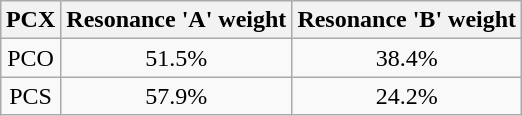<table class="wikitable" style="margin-left: auto; margin-right: auto; border: none;">
<tr>
<th scope="col">PCX</th>
<th scope="col">Resonance 'A' weight</th>
<th scope="col">Resonance 'B' weight</th>
</tr>
<tr>
<td style="text-align: center;">PCO</td>
<td style="text-align: center;">51.5%</td>
<td style="text-align: center;">38.4%</td>
</tr>
<tr>
<td style="text-align: center;">PCS</td>
<td style="text-align: center;">57.9%</td>
<td style="text-align: center;">24.2%</td>
</tr>
</table>
